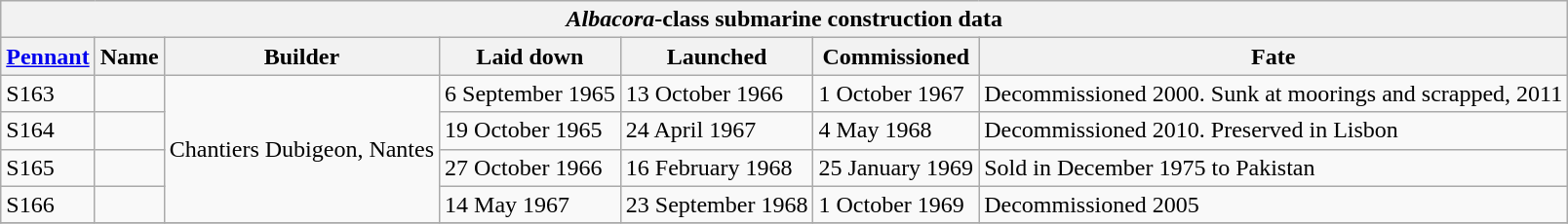<table class="wikitable">
<tr>
<th colspan="7" align="center"><em>Albacora</em>-class submarine construction data</th>
</tr>
<tr>
<th><a href='#'>Pennant</a></th>
<th>Name</th>
<th>Builder</th>
<th>Laid down</th>
<th>Launched</th>
<th>Commissioned</th>
<th>Fate</th>
</tr>
<tr>
<td>S163</td>
<td></td>
<td rowspan="4" align="center">Chantiers Dubigeon, Nantes</td>
<td>6 September 1965</td>
<td>13 October 1966</td>
<td>1 October 1967</td>
<td>Decommissioned 2000. Sunk at moorings and scrapped, 2011</td>
</tr>
<tr>
<td>S164</td>
<td></td>
<td>19 October 1965</td>
<td>24 April 1967</td>
<td>4 May 1968</td>
<td>Decommissioned 2010. Preserved in Lisbon</td>
</tr>
<tr>
<td>S165</td>
<td></td>
<td>27 October 1966</td>
<td>16 February 1968</td>
<td>25 January 1969</td>
<td>Sold in December 1975 to Pakistan</td>
</tr>
<tr>
<td>S166</td>
<td></td>
<td>14 May 1967</td>
<td>23 September 1968</td>
<td>1 October 1969</td>
<td>Decommissioned 2005</td>
</tr>
<tr>
</tr>
</table>
